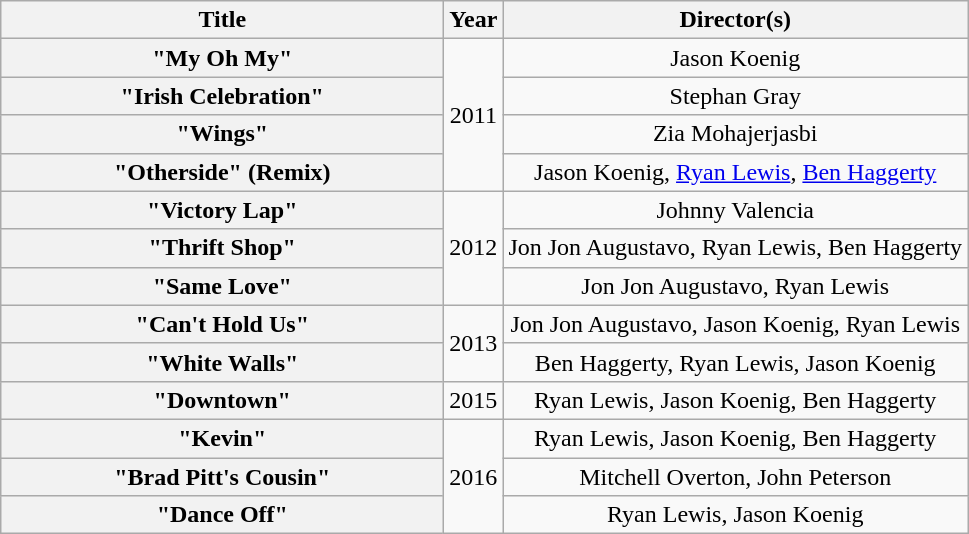<table class="wikitable plainrowheaders" style="text-align:center;">
<tr>
<th scope="col" style="width:18em;">Title</th>
<th scope="col">Year</th>
<th scope="col">Director(s)</th>
</tr>
<tr>
<th scope="row">"My Oh My"</th>
<td rowspan="4">2011</td>
<td>Jason Koenig</td>
</tr>
<tr>
<th scope="row">"Irish Celebration"</th>
<td>Stephan Gray</td>
</tr>
<tr>
<th scope="row">"Wings"</th>
<td>Zia Mohajerjasbi</td>
</tr>
<tr>
<th scope="row">"Otherside" (Remix)</th>
<td>Jason Koenig, <a href='#'>Ryan Lewis</a>, <a href='#'>Ben Haggerty</a></td>
</tr>
<tr>
<th scope="row">"Victory Lap"</th>
<td rowspan="3">2012</td>
<td>Johnny Valencia</td>
</tr>
<tr>
<th scope="row">"Thrift Shop"</th>
<td>Jon Jon Augustavo, Ryan Lewis, Ben Haggerty</td>
</tr>
<tr>
<th scope="row">"Same Love"</th>
<td>Jon Jon Augustavo, Ryan Lewis</td>
</tr>
<tr>
<th scope="row">"Can't Hold Us"</th>
<td rowspan="2">2013</td>
<td>Jon Jon Augustavo, Jason Koenig, Ryan Lewis</td>
</tr>
<tr>
<th scope="row">"White Walls"</th>
<td>Ben Haggerty, Ryan Lewis, Jason Koenig</td>
</tr>
<tr>
<th scope="row">"Downtown"</th>
<td rowspan="1">2015</td>
<td>Ryan Lewis, Jason Koenig, Ben Haggerty</td>
</tr>
<tr>
<th scope="row">"Kevin"</th>
<td rowspan="3">2016</td>
<td>Ryan Lewis, Jason Koenig, Ben Haggerty</td>
</tr>
<tr>
<th scope="row">"Brad Pitt's Cousin"</th>
<td>Mitchell Overton, John Peterson</td>
</tr>
<tr>
<th scope="row">"Dance Off"</th>
<td>Ryan Lewis, Jason Koenig</td>
</tr>
</table>
